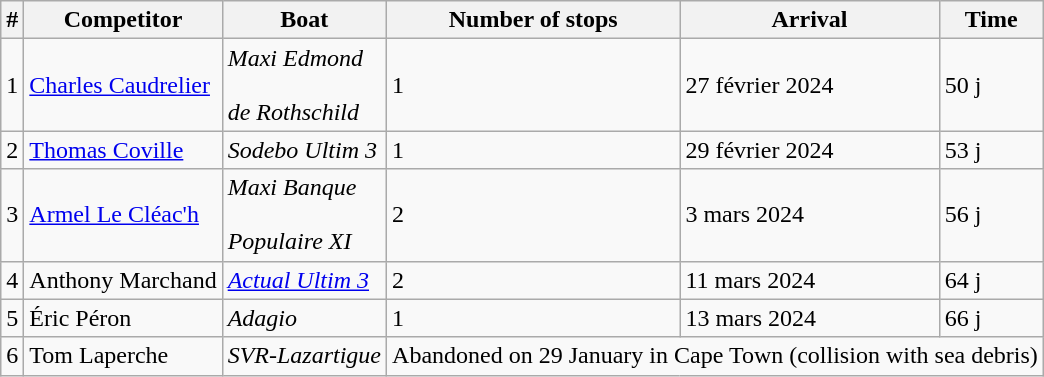<table class="wikitable alternance" style="font-size:100%">
<tr>
<th scope="col">#</th>
<th scope="col">Competitor</th>
<th scope="col">Boat</th>
<th scope="col">Number of stops</th>
<th scope="col">Arrival</th>
<th scope="col">Time</th>
</tr>
<tr>
<td align="center">1</td>
<td><a href='#'>Charles Caudrelier</a></td>
<td><em>Maxi Edmond<br><br>de Rothschild</em></td>
<td>1</td>
<td>27 février 2024</td>
<td>50 j </td>
</tr>
<tr>
<td align="center">2</td>
<td><a href='#'>Thomas Coville</a></td>
<td><em>Sodebo Ultim 3</em></td>
<td>1</td>
<td>29 février 2024</td>
<td>53 j </td>
</tr>
<tr>
<td align="center">3</td>
<td><a href='#'>Armel Le Cléac'h</a></td>
<td><em>Maxi Banque<br><br>Populaire XI</em></td>
<td>2</td>
<td>3 mars 2024</td>
<td>56 j </td>
</tr>
<tr>
<td align="center">4</td>
<td>Anthony Marchand</td>
<td><em><a href='#'>Actual Ultim 3</a></em></td>
<td>2</td>
<td>11 mars 2024</td>
<td>64 j </td>
</tr>
<tr>
<td align="center">5</td>
<td>Éric Péron</td>
<td><em>Adagio</em></td>
<td>1</td>
<td>13 mars 2024</td>
<td>66 j </td>
</tr>
<tr>
<td align="center">6</td>
<td>Tom Laperche</td>
<td><em>SVR-Lazartigue</em></td>
<td colspan="3">Abandoned on 29 January in Cape Town (collision with sea debris)</td>
</tr>
</table>
